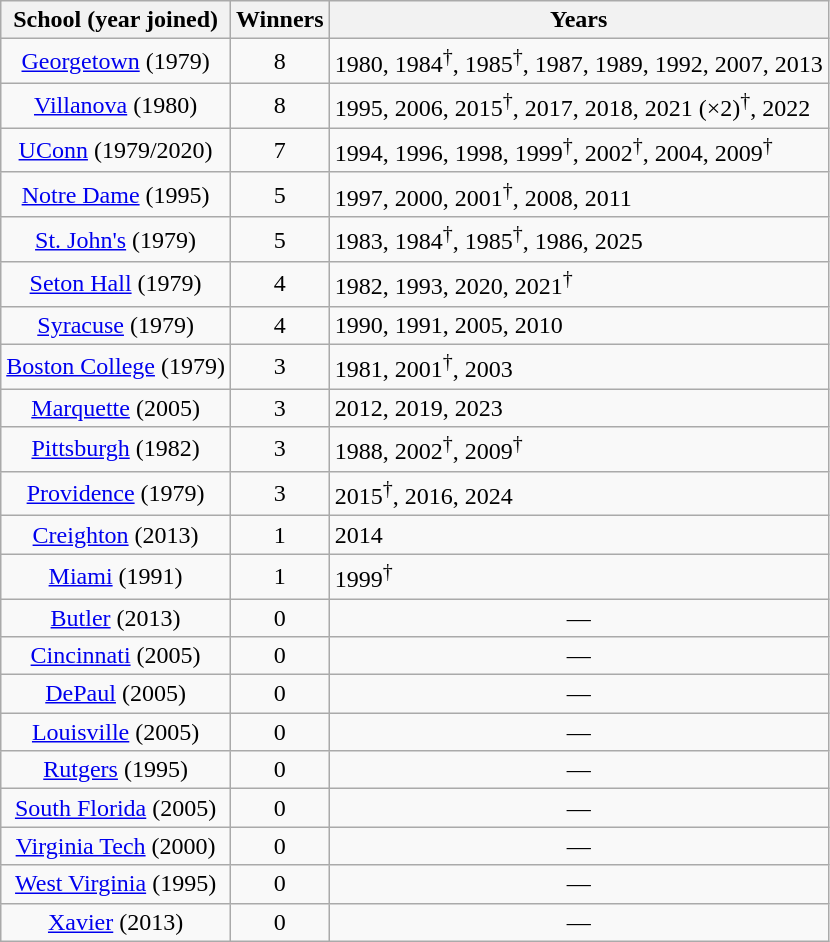<table class="wikitable sortable">
<tr>
<th>School (year joined)</th>
<th>Winners</th>
<th class="unsortable">Years</th>
</tr>
<tr align=center>
<td><a href='#'>Georgetown</a> (1979)</td>
<td>8</td>
<td align=left>1980, 1984<sup>†</sup>, 1985<sup>†</sup>, 1987, 1989, 1992, 2007, 2013</td>
</tr>
<tr align=center>
<td><a href='#'>Villanova</a> (1980)</td>
<td>8</td>
<td align=left>1995, 2006, 2015<sup>†</sup>, 2017, 2018, 2021 (×2)<sup>†</sup>, 2022</td>
</tr>
<tr align=center>
<td><a href='#'>UConn</a> (1979/2020)</td>
<td>7</td>
<td align=left>1994, 1996, 1998, 1999<sup>†</sup>, 2002<sup>†</sup>, 2004, 2009<sup>†</sup></td>
</tr>
<tr align=center>
<td><a href='#'>Notre Dame</a> (1995)</td>
<td>5</td>
<td align=left>1997, 2000, 2001<sup>†</sup>, 2008, 2011</td>
</tr>
<tr align="center">
<td><a href='#'>St. John's</a> (1979)</td>
<td>5</td>
<td align="left">1983, 1984<sup>†</sup>, 1985<sup>†</sup>, 1986, 2025</td>
</tr>
<tr align=center>
<td><a href='#'>Seton Hall</a> (1979)</td>
<td>4</td>
<td align=left>1982, 1993, 2020, 2021<sup>†</sup></td>
</tr>
<tr align=center>
<td><a href='#'>Syracuse</a> (1979)</td>
<td>4</td>
<td align=left>1990, 1991, 2005, 2010</td>
</tr>
<tr align=center>
<td><a href='#'>Boston College</a> (1979)</td>
<td>3</td>
<td align=left>1981, 2001<sup>†</sup>, 2003</td>
</tr>
<tr align=center>
<td><a href='#'>Marquette</a> (2005)</td>
<td>3</td>
<td align=left>2012, 2019, 2023</td>
</tr>
<tr align=center>
<td><a href='#'>Pittsburgh</a> (1982) </td>
<td>3</td>
<td align=left>1988, 2002<sup>†</sup>, 2009<sup>†</sup></td>
</tr>
<tr align=center>
<td><a href='#'>Providence</a> (1979)</td>
<td>3</td>
<td align=left>2015<sup>†</sup>, 2016, 2024</td>
</tr>
<tr align=center>
<td><a href='#'>Creighton</a> (2013)</td>
<td>1</td>
<td align=left>2014</td>
</tr>
<tr align=center>
<td><a href='#'>Miami</a> (1991)</td>
<td>1</td>
<td align=left>1999<sup>†</sup></td>
</tr>
<tr align=center>
<td><a href='#'>Butler</a> (2013)</td>
<td>0</td>
<td>—</td>
</tr>
<tr align=center>
<td><a href='#'>Cincinnati</a> (2005)</td>
<td>0</td>
<td>—</td>
</tr>
<tr align=center>
<td><a href='#'>DePaul</a> (2005)</td>
<td>0</td>
<td>—</td>
</tr>
<tr align=center>
<td><a href='#'>Louisville</a> (2005)</td>
<td>0</td>
<td>—</td>
</tr>
<tr align=center>
<td><a href='#'>Rutgers</a> (1995)</td>
<td>0</td>
<td>—</td>
</tr>
<tr align=center>
<td><a href='#'>South Florida</a> (2005)</td>
<td>0</td>
<td>—</td>
</tr>
<tr align=center>
<td><a href='#'>Virginia Tech</a> (2000)</td>
<td>0</td>
<td>—</td>
</tr>
<tr align=center>
<td><a href='#'>West Virginia</a> (1995)</td>
<td>0</td>
<td>—</td>
</tr>
<tr align=center>
<td><a href='#'>Xavier</a> (2013)</td>
<td>0</td>
<td>—</td>
</tr>
</table>
